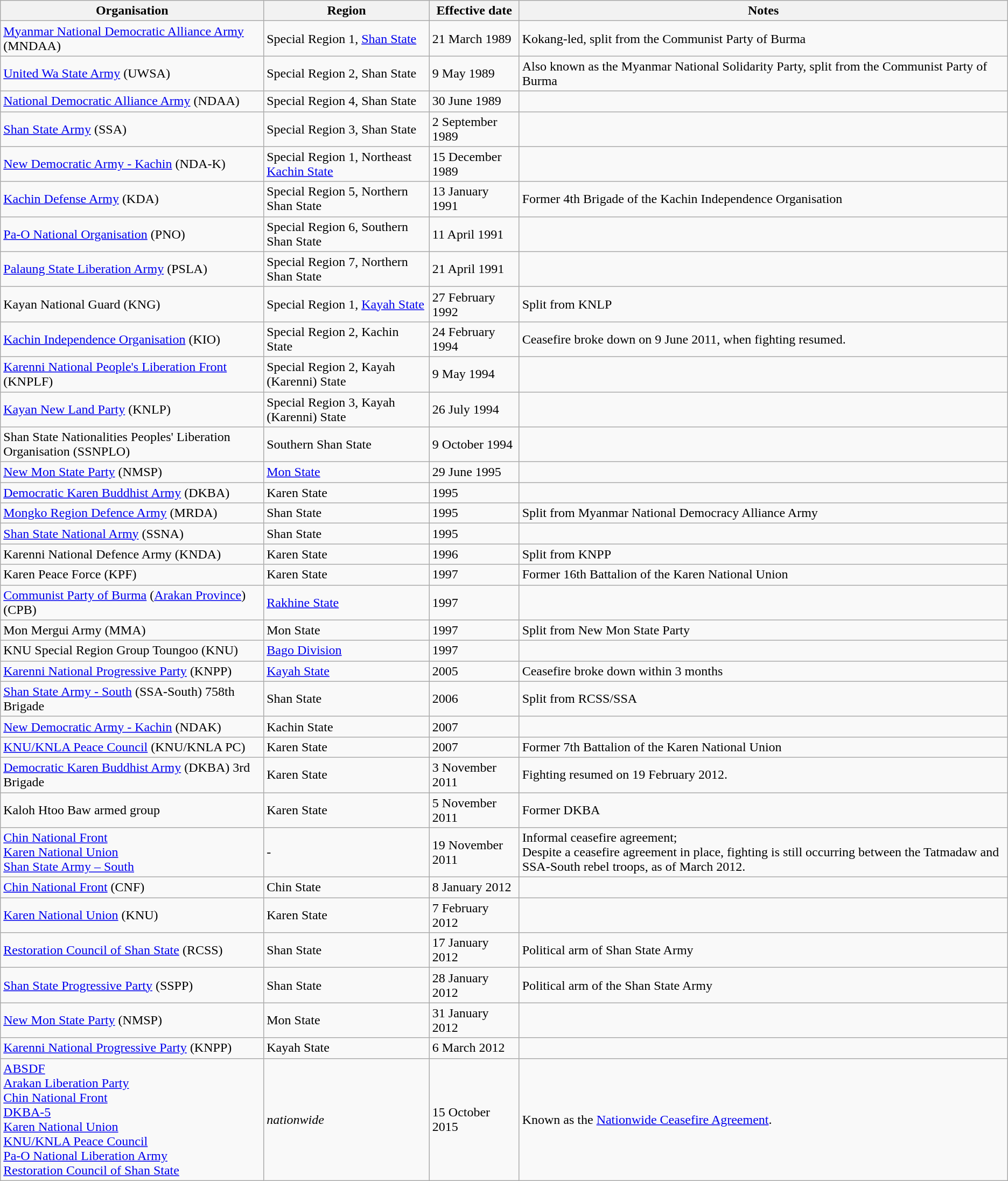<table class="wikitable">
<tr>
<th>Organisation</th>
<th>Region</th>
<th>Effective date</th>
<th>Notes</th>
</tr>
<tr>
<td><a href='#'>Myanmar National Democratic Alliance Army</a> (MNDAA)</td>
<td>Special Region 1, <a href='#'>Shan State</a></td>
<td>21 March 1989</td>
<td>Kokang-led, split from the Communist Party of Burma</td>
</tr>
<tr>
<td><a href='#'>United Wa State Army</a> (UWSA)</td>
<td>Special Region 2, Shan State</td>
<td>9 May 1989</td>
<td>Also known as the Myanmar National Solidarity Party, split from the Communist Party of Burma</td>
</tr>
<tr>
<td><a href='#'>National Democratic Alliance Army</a> (NDAA)</td>
<td>Special Region 4, Shan State</td>
<td>30 June 1989</td>
<td></td>
</tr>
<tr>
<td><a href='#'>Shan State Army</a> (SSA)</td>
<td>Special Region 3, Shan State</td>
<td>2 September 1989</td>
<td></td>
</tr>
<tr>
<td><a href='#'>New Democratic Army - Kachin</a> (NDA-K)</td>
<td>Special Region 1, Northeast <a href='#'>Kachin State</a></td>
<td>15 December 1989</td>
<td></td>
</tr>
<tr>
<td><a href='#'>Kachin Defense Army</a> (KDA)</td>
<td>Special Region 5, Northern Shan State</td>
<td>13 January 1991</td>
<td>Former 4th Brigade of the Kachin Independence Organisation</td>
</tr>
<tr>
<td><a href='#'>Pa-O National Organisation</a> (PNO)</td>
<td>Special Region 6, Southern Shan State</td>
<td>11 April 1991</td>
<td></td>
</tr>
<tr>
<td><a href='#'>Palaung State Liberation Army</a> (PSLA)</td>
<td>Special Region 7, Northern Shan State</td>
<td>21 April 1991</td>
<td></td>
</tr>
<tr>
<td>Kayan National Guard (KNG)</td>
<td>Special Region 1, <a href='#'>Kayah State</a></td>
<td>27 February 1992</td>
<td>Split from KNLP</td>
</tr>
<tr>
<td><a href='#'>Kachin Independence Organisation</a> (KIO)</td>
<td>Special Region 2, Kachin State</td>
<td>24 February 1994</td>
<td>Ceasefire broke down on 9 June 2011, when fighting resumed.</td>
</tr>
<tr>
<td><a href='#'>Karenni National People's Liberation Front</a> (KNPLF)</td>
<td>Special Region 2, Kayah (Karenni) State</td>
<td>9 May 1994</td>
<td></td>
</tr>
<tr>
<td><a href='#'>Kayan New Land Party</a> (KNLP)</td>
<td>Special Region 3, Kayah (Karenni) State</td>
<td>26 July 1994</td>
<td></td>
</tr>
<tr>
<td>Shan State Nationalities Peoples' Liberation Organisation (SSNPLO)</td>
<td>Southern Shan State</td>
<td>9 October 1994</td>
<td></td>
</tr>
<tr>
<td><a href='#'>New Mon State Party</a> (NMSP)</td>
<td><a href='#'>Mon State</a></td>
<td>29 June 1995</td>
<td></td>
</tr>
<tr>
<td><a href='#'>Democratic Karen Buddhist Army</a> (DKBA)</td>
<td>Karen State</td>
<td>1995</td>
<td></td>
</tr>
<tr>
<td><a href='#'>Mongko Region Defence Army</a> (MRDA)</td>
<td>Shan State</td>
<td>1995</td>
<td>Split from Myanmar National Democracy Alliance Army</td>
</tr>
<tr>
<td><a href='#'>Shan State National Army</a> (SSNA)</td>
<td>Shan State</td>
<td>1995</td>
<td></td>
</tr>
<tr>
<td>Karenni National Defence Army (KNDA)</td>
<td>Karen State</td>
<td>1996</td>
<td>Split from KNPP</td>
</tr>
<tr>
<td>Karen Peace Force (KPF)</td>
<td>Karen State</td>
<td>1997</td>
<td>Former 16th Battalion of the Karen National Union</td>
</tr>
<tr>
<td><a href='#'>Communist Party of Burma</a> (<a href='#'>Arakan Province</a>)(CPB)</td>
<td><a href='#'>Rakhine State</a></td>
<td>1997</td>
<td></td>
</tr>
<tr>
<td>Mon Mergui Army (MMA)</td>
<td>Mon State</td>
<td>1997</td>
<td>Split from New Mon State Party</td>
</tr>
<tr>
<td>KNU Special Region Group Toungoo (KNU)</td>
<td><a href='#'>Bago Division</a></td>
<td>1997</td>
<td></td>
</tr>
<tr>
<td><a href='#'>Karenni National Progressive Party</a> (KNPP)</td>
<td><a href='#'>Kayah State</a></td>
<td>2005</td>
<td>Ceasefire broke down within 3 months</td>
</tr>
<tr>
<td><a href='#'>Shan State Army - South</a> (SSA-South) 758th Brigade</td>
<td>Shan State</td>
<td>2006</td>
<td>Split from RCSS/SSA</td>
</tr>
<tr>
<td><a href='#'>New Democratic Army - Kachin</a> (NDAK)</td>
<td>Kachin State</td>
<td>2007</td>
<td></td>
</tr>
<tr>
<td><a href='#'>KNU/KNLA Peace Council</a> (KNU/KNLA PC)</td>
<td>Karen State</td>
<td>2007</td>
<td>Former 7th Battalion of the Karen National Union</td>
</tr>
<tr>
<td><a href='#'>Democratic Karen Buddhist Army</a> (DKBA) 3rd Brigade</td>
<td>Karen State</td>
<td>3 November 2011</td>
<td>Fighting resumed on 19 February 2012.</td>
</tr>
<tr>
<td>Kaloh Htoo Baw armed group</td>
<td>Karen State</td>
<td>5 November 2011</td>
<td>Former DKBA</td>
</tr>
<tr>
<td><a href='#'>Chin National Front</a><br><a href='#'>Karen National Union</a><br><a href='#'>Shan State Army – South</a></td>
<td>-</td>
<td>19 November 2011</td>
<td>Informal ceasefire agreement;<br>Despite a ceasefire agreement in place, fighting is still occurring between the Tatmadaw and SSA-South rebel troops, as of March 2012.</td>
</tr>
<tr>
<td><a href='#'>Chin National Front</a> (CNF)</td>
<td>Chin State</td>
<td>8 January 2012</td>
<td></td>
</tr>
<tr>
<td><a href='#'>Karen National Union</a> (KNU)</td>
<td>Karen State</td>
<td>7 February 2012</td>
<td></td>
</tr>
<tr>
<td><a href='#'>Restoration Council of Shan State</a> (RCSS)</td>
<td>Shan State</td>
<td>17 January 2012</td>
<td>Political arm of Shan State Army</td>
</tr>
<tr>
<td><a href='#'>Shan State Progressive Party</a> (SSPP)</td>
<td>Shan State</td>
<td>28 January 2012</td>
<td>Political arm of the Shan State Army</td>
</tr>
<tr>
<td><a href='#'>New Mon State Party</a> (NMSP)</td>
<td>Mon State</td>
<td>31 January 2012</td>
<td></td>
</tr>
<tr>
<td><a href='#'>Karenni National Progressive Party</a> (KNPP)</td>
<td>Kayah State</td>
<td>6 March 2012</td>
<td></td>
</tr>
<tr>
<td><a href='#'>ABSDF</a><br><a href='#'>Arakan Liberation Party</a><br><a href='#'>Chin National Front</a><br><a href='#'>DKBA-5</a><br><a href='#'>Karen National Union</a><br><a href='#'>KNU/KNLA Peace Council</a><br><a href='#'>Pa-O National Liberation Army</a><br><a href='#'>Restoration Council of Shan State</a></td>
<td><em>nationwide</em></td>
<td>15 October 2015</td>
<td>Known as the <a href='#'>Nationwide Ceasefire Agreement</a>.</td>
</tr>
</table>
